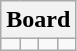<table class="wikitable">
<tr>
<th colspan="4">Board<br></th>
</tr>
<tr>
<td></td>
<td></td>
<td></td>
<td></td>
</tr>
</table>
